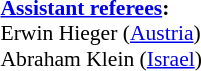<table style="width:100%; font-size:90%;">
<tr>
<td><br><strong><a href='#'>Assistant referees</a>:</strong>
<br>Erwin Hieger (<a href='#'>Austria</a>)
<br>Abraham Klein (<a href='#'>Israel</a>)</td>
</tr>
</table>
